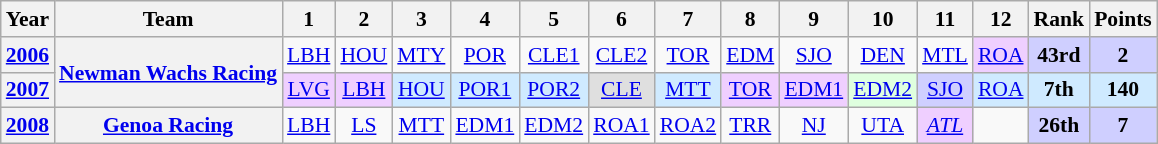<table class="wikitable" style="text-align:center; font-size:90%">
<tr>
<th>Year</th>
<th>Team</th>
<th>1</th>
<th>2</th>
<th>3</th>
<th>4</th>
<th>5</th>
<th>6</th>
<th>7</th>
<th>8</th>
<th>9</th>
<th>10</th>
<th>11</th>
<th>12</th>
<th>Rank</th>
<th>Points</th>
</tr>
<tr>
<th><a href='#'>2006</a></th>
<th rowspan=2><a href='#'>Newman Wachs Racing</a></th>
<td><a href='#'>LBH</a></td>
<td><a href='#'>HOU</a></td>
<td><a href='#'>MTY</a></td>
<td><a href='#'>POR</a></td>
<td><a href='#'>CLE1</a></td>
<td><a href='#'>CLE2</a></td>
<td><a href='#'>TOR</a></td>
<td><a href='#'>EDM</a></td>
<td><a href='#'>SJO</a></td>
<td><a href='#'>DEN</a></td>
<td><a href='#'>MTL</a></td>
<td style="background:#EFCFFF;"><a href='#'>ROA</a><br></td>
<th style="background:#CFCFFF;">43rd</th>
<th style="background:#CFCFFF;">2</th>
</tr>
<tr>
<th><a href='#'>2007</a></th>
<td style="background:#EFCFFF;"><a href='#'>LVG</a><br></td>
<td style="background:#EFCFFF;"><a href='#'>LBH</a><br></td>
<td style="background:#CFEAFF;"><a href='#'>HOU</a><br></td>
<td style="background:#CFEAFF;"><a href='#'>POR1</a><br></td>
<td style="background:#CFEAFF;"><a href='#'>POR2</a><br></td>
<td style="background:#DFDFDF;"><a href='#'>CLE</a><br></td>
<td style="background:#CFEAFF;"><a href='#'>MTT</a><br></td>
<td style="background:#EFCFFF;"><a href='#'>TOR</a><br></td>
<td style="background:#EFCFFF;"><a href='#'>EDM1</a><br></td>
<td style="background:#DFFFDF;"><a href='#'>EDM2</a><br></td>
<td style="background:#CFCFFF;"><a href='#'>SJO</a><br></td>
<td style="background:#CFEAFF;"><a href='#'>ROA</a><br></td>
<th style="background:#CFEAFF;">7th</th>
<th style="background:#CFEAFF;">140</th>
</tr>
<tr>
<th><a href='#'>2008</a></th>
<th><a href='#'>Genoa Racing</a></th>
<td><a href='#'>LBH</a></td>
<td><a href='#'>LS</a></td>
<td><a href='#'>MTT</a></td>
<td><a href='#'>EDM1</a></td>
<td><a href='#'>EDM2</a></td>
<td><a href='#'>ROA1</a></td>
<td><a href='#'>ROA2</a></td>
<td><a href='#'>TRR</a></td>
<td><a href='#'>NJ</a></td>
<td><a href='#'>UTA</a></td>
<td style="background:#EFCFFF;"><em><a href='#'>ATL</a></em><br></td>
<td></td>
<th style="background:#CFCFFF;">26th</th>
<th style="background:#CFCFFF;">7</th>
</tr>
</table>
